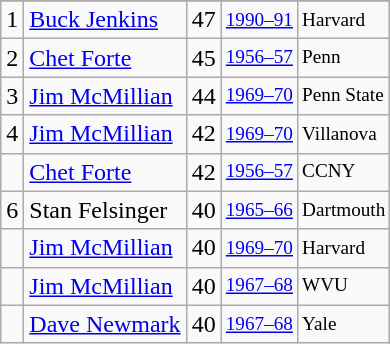<table class="wikitable">
<tr>
</tr>
<tr>
<td>1</td>
<td><a href='#'>Buck Jenkins</a></td>
<td>47</td>
<td style="font-size:80%;"><a href='#'>1990–91</a></td>
<td style="font-size:80%;">Harvard</td>
</tr>
<tr>
<td>2</td>
<td><a href='#'>Chet Forte</a></td>
<td>45</td>
<td style="font-size:80%;"><a href='#'>1956–57</a></td>
<td style="font-size:80%;">Penn</td>
</tr>
<tr>
<td>3</td>
<td><a href='#'>Jim McMillian</a></td>
<td>44</td>
<td style="font-size:80%;"><a href='#'>1969–70</a></td>
<td style="font-size:80%;">Penn State</td>
</tr>
<tr>
<td>4</td>
<td><a href='#'>Jim McMillian</a></td>
<td>42</td>
<td style="font-size:80%;"><a href='#'>1969–70</a></td>
<td style="font-size:80%;">Villanova</td>
</tr>
<tr>
<td></td>
<td><a href='#'>Chet Forte</a></td>
<td>42</td>
<td style="font-size:80%;"><a href='#'>1956–57</a></td>
<td style="font-size:80%;">CCNY</td>
</tr>
<tr>
<td>6</td>
<td>Stan Felsinger</td>
<td>40</td>
<td style="font-size:80%;"><a href='#'>1965–66</a></td>
<td style="font-size:80%;">Dartmouth</td>
</tr>
<tr>
<td></td>
<td><a href='#'>Jim McMillian</a></td>
<td>40</td>
<td style="font-size:80%;"><a href='#'>1969–70</a></td>
<td style="font-size:80%;">Harvard</td>
</tr>
<tr>
<td></td>
<td><a href='#'>Jim McMillian</a></td>
<td>40</td>
<td style="font-size:80%;"><a href='#'>1967–68</a></td>
<td style="font-size:80%;">WVU</td>
</tr>
<tr>
<td></td>
<td><a href='#'>Dave Newmark</a></td>
<td>40</td>
<td style="font-size:80%;"><a href='#'>1967–68</a></td>
<td style="font-size:80%;">Yale</td>
</tr>
</table>
